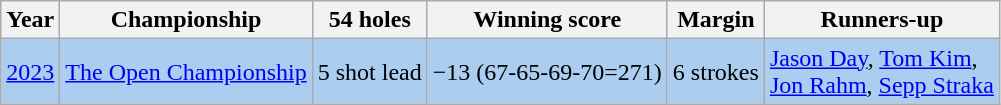<table class="wikitable">
<tr>
<th>Year</th>
<th>Championship</th>
<th>54 holes</th>
<th>Winning score</th>
<th>Margin</th>
<th>Runners-up</th>
</tr>
<tr style="background:#abcdef;">
<td><a href='#'>2023</a></td>
<td><a href='#'>The Open Championship</a></td>
<td>5 shot lead</td>
<td>−13 (67-65-69-70=271)</td>
<td>6 strokes</td>
<td> <a href='#'>Jason Day</a>,  <a href='#'>Tom Kim</a>,<br> <a href='#'>Jon Rahm</a>,  <a href='#'>Sepp Straka</a></td>
</tr>
</table>
